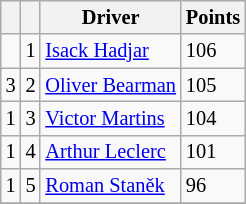<table class="wikitable" style="font-size: 85%;">
<tr>
<th></th>
<th></th>
<th>Driver</th>
<th>Points</th>
</tr>
<tr>
<td align="left"></td>
<td align="center">1</td>
<td> <a href='#'>Isack Hadjar</a></td>
<td>106</td>
</tr>
<tr>
<td align="left"> 3</td>
<td align="center">2</td>
<td> <a href='#'>Oliver Bearman</a></td>
<td>105</td>
</tr>
<tr>
<td align="left"> 1</td>
<td align="center">3</td>
<td> <a href='#'>Victor Martins</a></td>
<td>104</td>
</tr>
<tr>
<td align="left"> 1</td>
<td align="center">4</td>
<td> <a href='#'>Arthur Leclerc</a></td>
<td>101</td>
</tr>
<tr>
<td align="left"> 1</td>
<td align="center">5</td>
<td> <a href='#'>Roman Staněk</a></td>
<td>96</td>
</tr>
<tr>
</tr>
</table>
